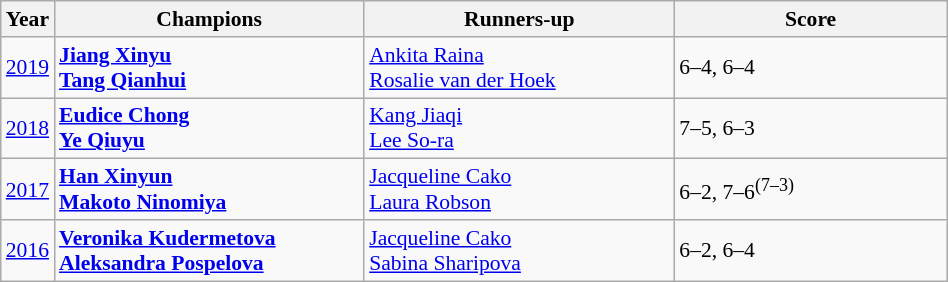<table class="wikitable" style="font-size:90%">
<tr>
<th>Year</th>
<th width="200">Champions</th>
<th width="200">Runners-up</th>
<th width="175">Score</th>
</tr>
<tr>
<td><a href='#'>2019</a></td>
<td> <strong><a href='#'>Jiang Xinyu</a></strong> <br>  <strong><a href='#'>Tang Qianhui</a></strong></td>
<td> <a href='#'>Ankita Raina</a> <br>  <a href='#'>Rosalie van der Hoek</a></td>
<td>6–4, 6–4</td>
</tr>
<tr>
<td><a href='#'>2018</a></td>
<td> <strong><a href='#'>Eudice Chong</a></strong> <br>  <strong><a href='#'>Ye Qiuyu</a></strong></td>
<td> <a href='#'>Kang Jiaqi</a> <br>  <a href='#'>Lee So-ra</a></td>
<td>7–5, 6–3</td>
</tr>
<tr>
<td><a href='#'>2017</a></td>
<td> <strong><a href='#'>Han Xinyun</a></strong> <br>  <strong><a href='#'>Makoto Ninomiya</a></strong></td>
<td> <a href='#'>Jacqueline Cako</a> <br>  <a href='#'>Laura Robson</a></td>
<td>6–2, 7–6<sup>(7–3)</sup></td>
</tr>
<tr>
<td><a href='#'>2016</a></td>
<td> <strong><a href='#'>Veronika Kudermetova</a></strong> <br>  <strong><a href='#'>Aleksandra Pospelova</a></strong></td>
<td> <a href='#'>Jacqueline Cako</a> <br>  <a href='#'>Sabina Sharipova</a></td>
<td>6–2, 6–4</td>
</tr>
</table>
